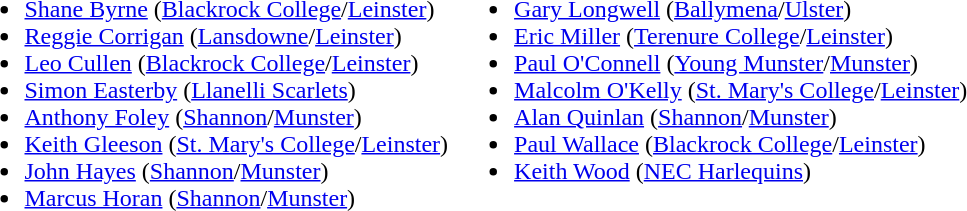<table>
<tr style="vertical-align:top">
<td><br><ul><li><a href='#'>Shane Byrne</a> (<a href='#'>Blackrock College</a>/<a href='#'>Leinster</a>)</li><li><a href='#'>Reggie Corrigan</a> (<a href='#'>Lansdowne</a>/<a href='#'>Leinster</a>)</li><li><a href='#'>Leo Cullen</a> (<a href='#'>Blackrock College</a>/<a href='#'>Leinster</a>)</li><li><a href='#'>Simon Easterby</a> (<a href='#'>Llanelli Scarlets</a>)</li><li><a href='#'>Anthony Foley</a> (<a href='#'>Shannon</a>/<a href='#'>Munster</a>)</li><li><a href='#'>Keith Gleeson</a> (<a href='#'>St. Mary's College</a>/<a href='#'>Leinster</a>)</li><li><a href='#'>John Hayes</a> (<a href='#'>Shannon</a>/<a href='#'>Munster</a>)</li><li><a href='#'>Marcus Horan</a> (<a href='#'>Shannon</a>/<a href='#'>Munster</a>)</li></ul></td>
<td><br><ul><li><a href='#'>Gary Longwell</a> (<a href='#'>Ballymena</a>/<a href='#'>Ulster</a>)</li><li><a href='#'>Eric Miller</a> (<a href='#'>Terenure College</a>/<a href='#'>Leinster</a>)</li><li><a href='#'>Paul O'Connell</a> (<a href='#'>Young Munster</a>/<a href='#'>Munster</a>)</li><li><a href='#'>Malcolm O'Kelly</a> (<a href='#'>St. Mary's College</a>/<a href='#'>Leinster</a>)</li><li><a href='#'>Alan Quinlan</a> (<a href='#'>Shannon</a>/<a href='#'>Munster</a>)</li><li><a href='#'>Paul Wallace</a> (<a href='#'>Blackrock College</a>/<a href='#'>Leinster</a>)</li><li><a href='#'>Keith Wood</a> (<a href='#'>NEC Harlequins</a>)</li></ul></td>
</tr>
</table>
